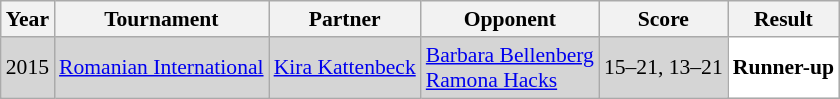<table class="sortable wikitable" style="font-size: 90%;">
<tr>
<th>Year</th>
<th>Tournament</th>
<th>Partner</th>
<th>Opponent</th>
<th>Score</th>
<th>Result</th>
</tr>
<tr style="background:#D5D5D5">
<td align="center">2015</td>
<td align="left"><a href='#'>Romanian International</a></td>
<td align="left"> <a href='#'>Kira Kattenbeck</a></td>
<td align="left"> <a href='#'>Barbara Bellenberg</a><br> <a href='#'>Ramona Hacks</a></td>
<td align="left">15–21, 13–21</td>
<td style="text-align:left; background:white"> <strong>Runner-up</strong></td>
</tr>
</table>
